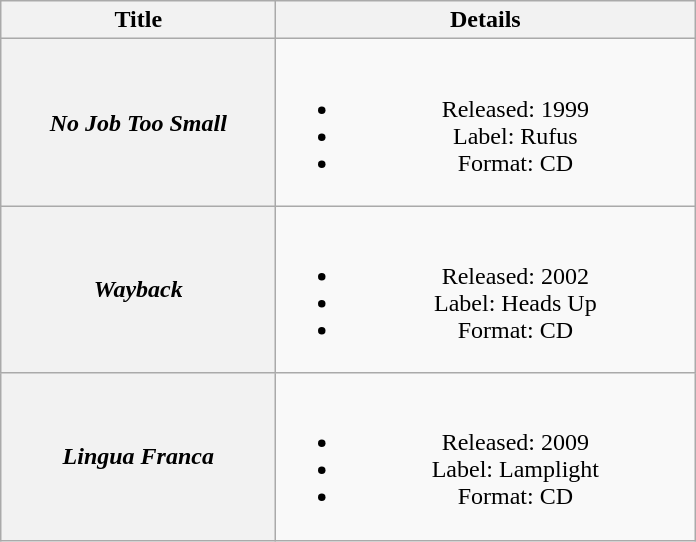<table class="wikitable plainrowheaders" style="text-align:center;" border="1">
<tr>
<th scope="col" style="width:11em;">Title</th>
<th scope="col" style="width:17em;">Details</th>
</tr>
<tr>
<th scope="row"><em>No Job Too Small</em></th>
<td><br><ul><li>Released: 1999</li><li>Label: Rufus</li><li>Format: CD</li></ul></td>
</tr>
<tr>
<th scope="row"><em>Wayback</em></th>
<td><br><ul><li>Released: 2002</li><li>Label: Heads Up</li><li>Format: CD</li></ul></td>
</tr>
<tr>
<th scope="row"><em>Lingua Franca</em></th>
<td><br><ul><li>Released: 2009 </li><li>Label: Lamplight</li><li>Format: CD</li></ul></td>
</tr>
</table>
